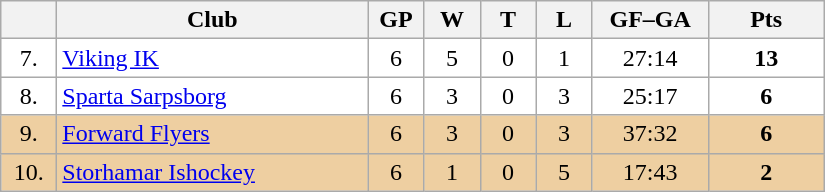<table class="wikitable">
<tr>
<th width="30"></th>
<th width="200">Club</th>
<th width="30">GP</th>
<th width="30">W</th>
<th width="30">T</th>
<th width="30">L</th>
<th width="70">GF–GA</th>
<th width="70">Pts</th>
</tr>
<tr bgcolor="#FFFFFF" align="center">
<td>7.</td>
<td align="left"><a href='#'>Viking IK</a></td>
<td>6</td>
<td>5</td>
<td>0</td>
<td>1</td>
<td>27:14</td>
<td><strong>13</strong></td>
</tr>
<tr bgcolor="#FFFFFF" align="center">
<td>8.</td>
<td align="left"><a href='#'>Sparta Sarpsborg</a></td>
<td>6</td>
<td>3</td>
<td>0</td>
<td>3</td>
<td>25:17</td>
<td><strong>6</strong></td>
</tr>
<tr bgcolor="#EECFA1" align="center">
<td>9.</td>
<td align="left"><a href='#'>Forward Flyers</a></td>
<td>6</td>
<td>3</td>
<td>0</td>
<td>3</td>
<td>37:32</td>
<td><strong>6</strong></td>
</tr>
<tr bgcolor="#EECFA1" align="center">
<td>10.</td>
<td align="left"><a href='#'>Storhamar Ishockey</a></td>
<td>6</td>
<td>1</td>
<td>0</td>
<td>5</td>
<td>17:43</td>
<td><strong>2</strong></td>
</tr>
</table>
